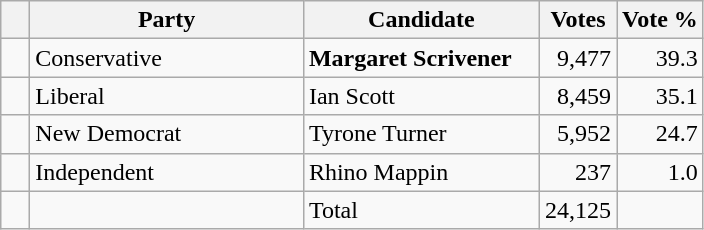<table class="wikitable">
<tr>
<th></th>
<th scope="col" width="175">Party</th>
<th scope="col" width="150">Candidate</th>
<th>Votes</th>
<th>Vote %</th>
</tr>
<tr>
<td>   </td>
<td>Conservative</td>
<td><strong>Margaret Scrivener</strong></td>
<td align=right>9,477</td>
<td align=right>39.3</td>
</tr>
<tr |>
<td>   </td>
<td>Liberal</td>
<td>Ian Scott</td>
<td align=right>8,459</td>
<td align=right>35.1</td>
</tr>
<tr |>
<td>   </td>
<td>New Democrat</td>
<td>Tyrone Turner</td>
<td align=right>5,952</td>
<td align=right>24.7</td>
</tr>
<tr |>
<td>   </td>
<td>Independent</td>
<td>Rhino Mappin</td>
<td align=right>237</td>
<td align=right>1.0</td>
</tr>
<tr |>
<td></td>
<td></td>
<td>Total</td>
<td align=right>24,125</td>
<td></td>
</tr>
</table>
